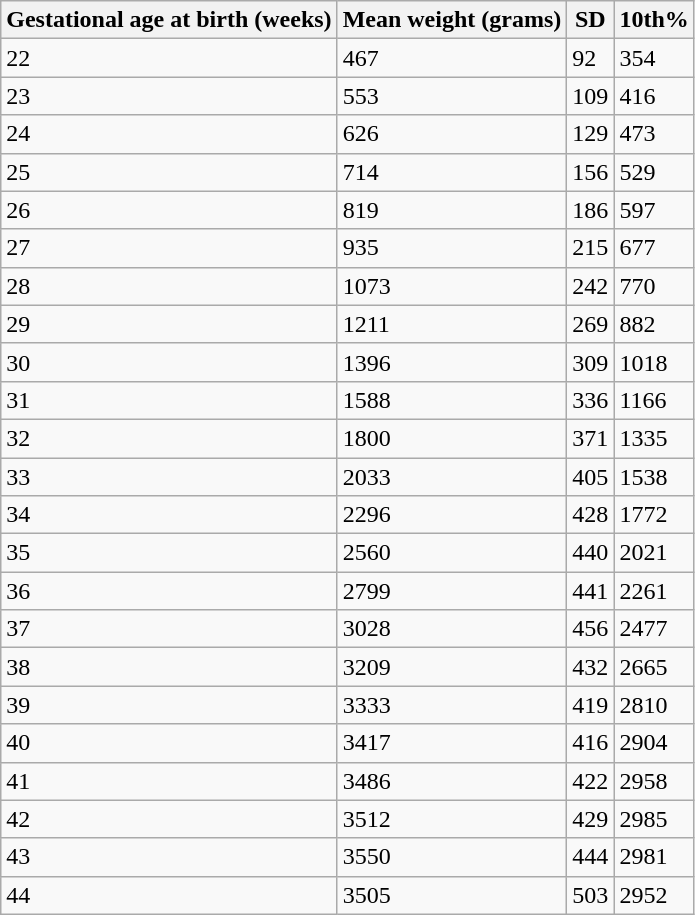<table class="wikitable">
<tr>
<th>Gestational age at birth (weeks)</th>
<th>Mean weight (grams)</th>
<th>SD</th>
<th>10th%</th>
</tr>
<tr>
<td>22</td>
<td>467</td>
<td>92</td>
<td>354</td>
</tr>
<tr>
<td>23</td>
<td>553</td>
<td>109</td>
<td>416</td>
</tr>
<tr>
<td>24</td>
<td>626</td>
<td>129</td>
<td>473</td>
</tr>
<tr>
<td>25</td>
<td>714</td>
<td>156</td>
<td>529</td>
</tr>
<tr>
<td>26</td>
<td>819</td>
<td>186</td>
<td>597</td>
</tr>
<tr>
<td>27</td>
<td>935</td>
<td>215</td>
<td>677</td>
</tr>
<tr>
<td>28</td>
<td>1073</td>
<td>242</td>
<td>770</td>
</tr>
<tr>
<td>29</td>
<td>1211</td>
<td>269</td>
<td>882</td>
</tr>
<tr>
<td>30</td>
<td>1396</td>
<td>309</td>
<td>1018</td>
</tr>
<tr>
<td>31</td>
<td>1588</td>
<td>336</td>
<td>1166</td>
</tr>
<tr>
<td>32</td>
<td>1800</td>
<td>371</td>
<td>1335</td>
</tr>
<tr>
<td>33</td>
<td>2033</td>
<td>405</td>
<td>1538</td>
</tr>
<tr>
<td>34</td>
<td>2296</td>
<td>428</td>
<td>1772</td>
</tr>
<tr>
<td>35</td>
<td>2560</td>
<td>440</td>
<td>2021</td>
</tr>
<tr>
<td>36</td>
<td>2799</td>
<td>441</td>
<td>2261</td>
</tr>
<tr>
<td>37</td>
<td>3028</td>
<td>456</td>
<td>2477</td>
</tr>
<tr>
<td>38</td>
<td>3209</td>
<td>432</td>
<td>2665</td>
</tr>
<tr>
<td>39</td>
<td>3333</td>
<td>419</td>
<td>2810</td>
</tr>
<tr>
<td>40</td>
<td>3417</td>
<td>416</td>
<td>2904</td>
</tr>
<tr>
<td>41</td>
<td>3486</td>
<td>422</td>
<td>2958</td>
</tr>
<tr>
<td>42</td>
<td>3512</td>
<td>429</td>
<td>2985</td>
</tr>
<tr>
<td>43</td>
<td>3550</td>
<td>444</td>
<td>2981</td>
</tr>
<tr>
<td>44</td>
<td>3505</td>
<td>503</td>
<td>2952</td>
</tr>
</table>
